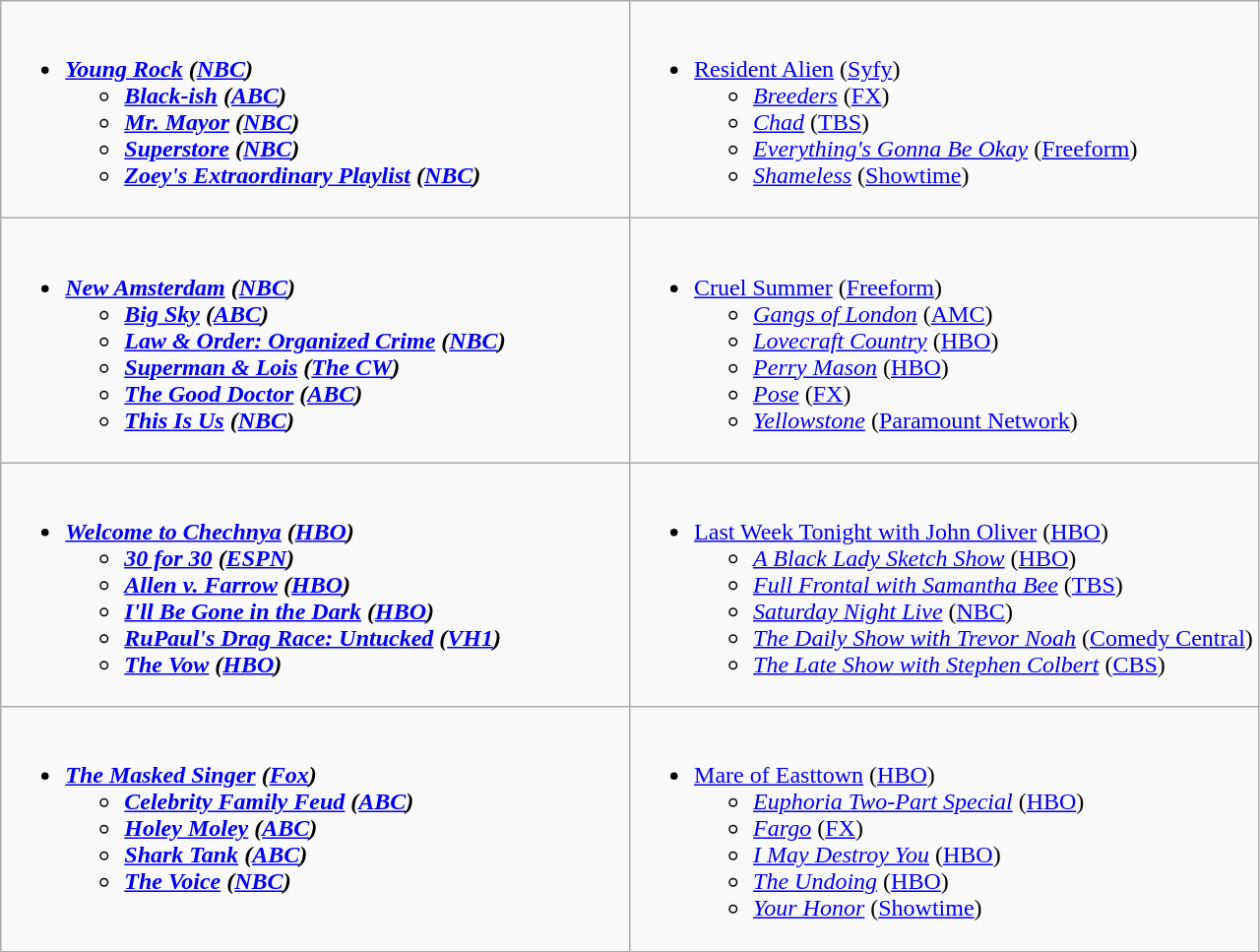<table class="wikitable">
<tr>
<td valign="top" width="50%"><br><ul><li><strong><em><a href='#'>Young Rock</a><em> (<a href='#'>NBC</a>)<strong><ul><li></em><a href='#'>Black-ish</a><em> (<a href='#'>ABC</a>)</li><li></em><a href='#'>Mr. Mayor</a><em> (<a href='#'>NBC</a>)</li><li></em><a href='#'>Superstore</a><em> (<a href='#'>NBC</a>)</li><li></em><a href='#'>Zoey's Extraordinary Playlist</a><em> (<a href='#'>NBC</a>)</li></ul></li></ul></td>
<td valign="top" width="50%"><br><ul><li></em></strong><a href='#'>Resident Alien</a></em> (<a href='#'>Syfy</a>)</strong><ul><li><em><a href='#'>Breeders</a></em> (<a href='#'>FX</a>)</li><li><em><a href='#'>Chad</a></em> (<a href='#'>TBS</a>)</li><li><em><a href='#'>Everything's Gonna Be Okay</a></em> (<a href='#'>Freeform</a>)</li><li><em><a href='#'>Shameless</a></em> (<a href='#'>Showtime</a>)</li></ul></li></ul></td>
</tr>
<tr>
<td valign="top" width="50%"><br><ul><li><strong><em><a href='#'>New Amsterdam</a><em> (<a href='#'>NBC</a>)<strong><ul><li></em><a href='#'>Big Sky</a><em> (<a href='#'>ABC</a>)</li><li></em><a href='#'>Law & Order: Organized Crime</a><em> (<a href='#'>NBC</a>)</li><li></em><a href='#'>Superman & Lois</a><em> (<a href='#'>The CW</a>)</li><li></em><a href='#'>The Good Doctor</a><em> (<a href='#'>ABC</a>)</li><li></em><a href='#'>This Is Us</a><em> (<a href='#'>NBC</a>)</li></ul></li></ul></td>
<td valign="top" width="50%"><br><ul><li></em></strong><a href='#'>Cruel Summer</a></em> (<a href='#'>Freeform</a>)</strong><ul><li><em><a href='#'>Gangs of London</a></em> (<a href='#'>AMC</a>)</li><li><em><a href='#'>Lovecraft Country</a></em> (<a href='#'>HBO</a>)</li><li><em><a href='#'>Perry Mason</a></em> (<a href='#'>HBO</a>)</li><li><em><a href='#'>Pose</a></em> (<a href='#'>FX</a>)</li><li><em><a href='#'>Yellowstone</a></em> (<a href='#'>Paramount Network</a>)</li></ul></li></ul></td>
</tr>
<tr>
<td valign="top" width="50%"><br><ul><li><strong><em><a href='#'>Welcome to Chechnya</a><em> (<a href='#'>HBO</a>)<strong><ul><li></em><a href='#'>30 for 30</a><em> (<a href='#'>ESPN</a>)</li><li></em><a href='#'>Allen v. Farrow</a><em> (<a href='#'>HBO</a>)</li><li></em><a href='#'>I'll Be Gone in the Dark</a><em> (<a href='#'>HBO</a>)</li><li></em><a href='#'>RuPaul's Drag Race: Untucked</a><em> (<a href='#'>VH1</a>)</li><li></em><a href='#'>The Vow</a><em> (<a href='#'>HBO</a>)</li></ul></li></ul></td>
<td valign="top" width="50%"><br><ul><li></em></strong><a href='#'>Last Week Tonight with John Oliver</a></em> (<a href='#'>HBO</a>)</strong><ul><li><em><a href='#'>A Black Lady Sketch Show</a></em> (<a href='#'>HBO</a>)</li><li><em><a href='#'>Full Frontal with Samantha Bee</a></em> (<a href='#'>TBS</a>)</li><li><em><a href='#'>Saturday Night Live</a></em> (<a href='#'>NBC</a>)</li><li><em><a href='#'>The Daily Show with Trevor Noah</a></em> (<a href='#'>Comedy Central</a>)</li><li><em><a href='#'>The Late Show with Stephen Colbert</a></em> (<a href='#'>CBS</a>)</li></ul></li></ul></td>
</tr>
<tr>
<td valign="top" width="50%"><br><ul><li><strong><em><a href='#'>The Masked Singer</a><em> (<a href='#'>Fox</a>)<strong><ul><li></em><a href='#'>Celebrity Family Feud</a><em> (<a href='#'>ABC</a>)</li><li></em><a href='#'>Holey Moley</a><em> (<a href='#'>ABC</a>)</li><li></em><a href='#'>Shark Tank</a><em> (<a href='#'>ABC</a>)</li><li></em><a href='#'>The Voice</a><em> (<a href='#'>NBC</a>)</li></ul></li></ul></td>
<td valign="top" width="50%"><br><ul><li></em></strong><a href='#'>Mare of Easttown</a></em> (<a href='#'>HBO</a>)</strong><ul><li><em><a href='#'>Euphoria Two-Part Special</a></em> (<a href='#'>HBO</a>)</li><li><em><a href='#'>Fargo</a></em> (<a href='#'>FX</a>)</li><li><em><a href='#'>I May Destroy You</a></em> (<a href='#'>HBO</a>)</li><li><em><a href='#'>The Undoing</a></em> (<a href='#'>HBO</a>)</li><li><em><a href='#'>Your Honor</a></em> (<a href='#'>Showtime</a>)</li></ul></li></ul></td>
</tr>
</table>
